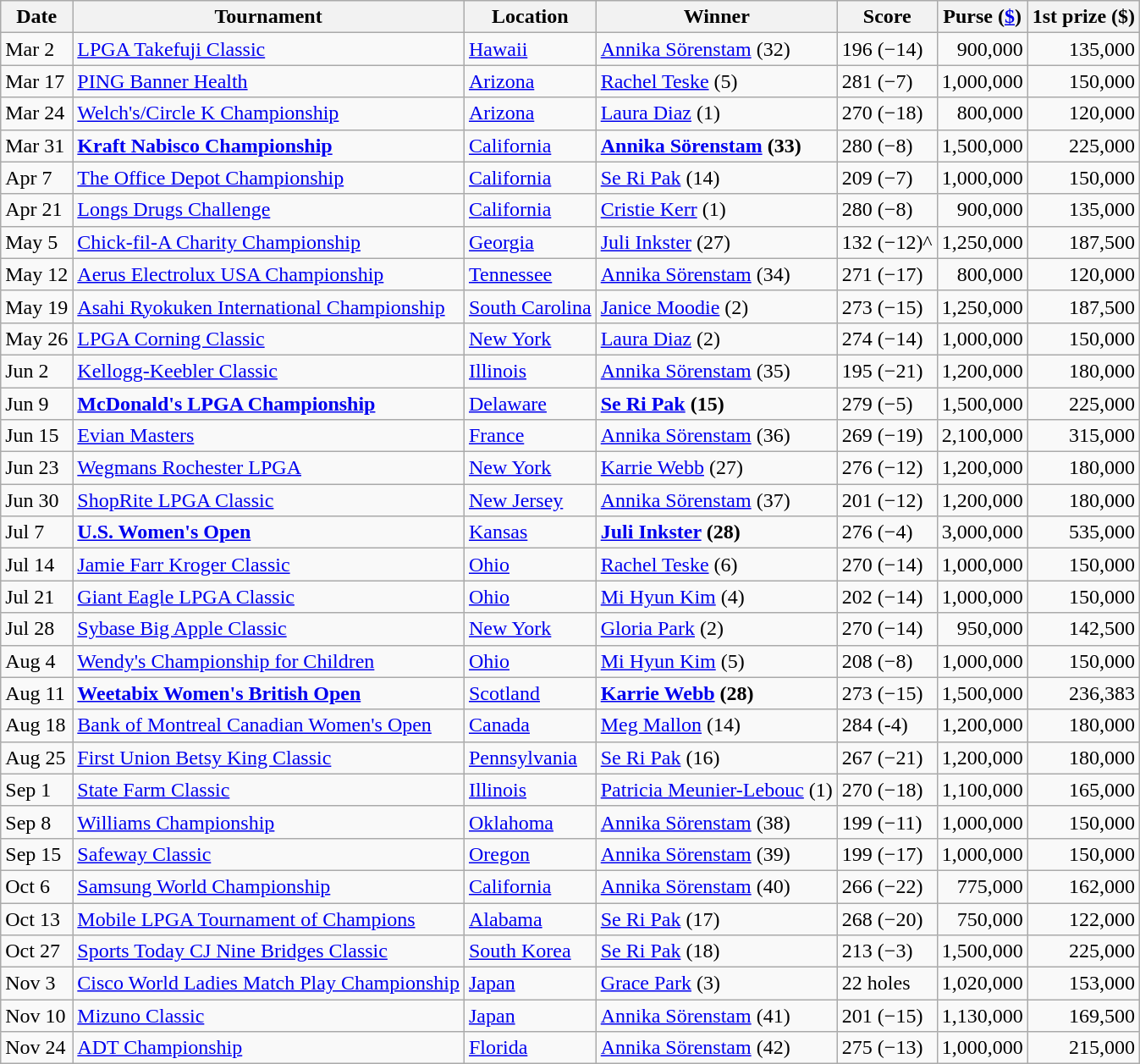<table class="wikitable sortable">
<tr>
<th>Date</th>
<th>Tournament</th>
<th>Location</th>
<th>Winner</th>
<th>Score</th>
<th>Purse (<a href='#'>$</a>)</th>
<th>1st prize ($)</th>
</tr>
<tr>
<td>Mar 2</td>
<td><a href='#'>LPGA Takefuji Classic</a></td>
<td><a href='#'>Hawaii</a></td>
<td> <a href='#'>Annika Sörenstam</a> (32)</td>
<td>196 (−14)</td>
<td align=right>900,000</td>
<td align=right>135,000</td>
</tr>
<tr>
<td>Mar 17</td>
<td><a href='#'>PING Banner Health</a></td>
<td><a href='#'>Arizona</a></td>
<td> <a href='#'>Rachel Teske</a> (5)</td>
<td>281 (−7)</td>
<td align=right>1,000,000</td>
<td align=right>150,000</td>
</tr>
<tr>
<td>Mar 24</td>
<td><a href='#'>Welch's/Circle K Championship</a></td>
<td><a href='#'>Arizona</a></td>
<td> <a href='#'>Laura Diaz</a> (1)</td>
<td>270 (−18)</td>
<td align=right>800,000</td>
<td align=right>120,000</td>
</tr>
<tr>
<td>Mar 31</td>
<td><strong><a href='#'>Kraft Nabisco Championship</a></strong></td>
<td><a href='#'>California</a></td>
<td> <strong><a href='#'>Annika Sörenstam</a> (33)</strong></td>
<td>280 (−8)</td>
<td align=right>1,500,000</td>
<td align=right>225,000</td>
</tr>
<tr>
<td>Apr 7</td>
<td><a href='#'>The Office Depot Championship</a></td>
<td><a href='#'>California</a></td>
<td> <a href='#'>Se Ri Pak</a> (14)</td>
<td>209 (−7)</td>
<td align=right>1,000,000</td>
<td align=right>150,000</td>
</tr>
<tr>
<td>Apr 21</td>
<td><a href='#'>Longs Drugs Challenge</a></td>
<td><a href='#'>California</a></td>
<td> <a href='#'>Cristie Kerr</a> (1)</td>
<td>280 (−8)</td>
<td align=right>900,000</td>
<td align=right>135,000</td>
</tr>
<tr>
<td>May 5</td>
<td><a href='#'>Chick-fil-A Charity Championship</a></td>
<td><a href='#'>Georgia</a></td>
<td> <a href='#'>Juli Inkster</a> (27)</td>
<td>132 (−12)^</td>
<td align=right>1,250,000</td>
<td align=right>187,500</td>
</tr>
<tr>
<td>May 12</td>
<td><a href='#'>Aerus Electrolux USA Championship</a></td>
<td><a href='#'>Tennessee</a></td>
<td> <a href='#'>Annika Sörenstam</a> (34)</td>
<td>271 (−17)</td>
<td align=right>800,000</td>
<td align=right>120,000</td>
</tr>
<tr>
<td>May 19</td>
<td><a href='#'>Asahi Ryokuken International Championship</a></td>
<td><a href='#'>South Carolina</a></td>
<td> <a href='#'>Janice Moodie</a> (2)</td>
<td>273 (−15)</td>
<td align=right>1,250,000</td>
<td align=right>187,500</td>
</tr>
<tr>
<td>May 26</td>
<td><a href='#'>LPGA Corning Classic</a></td>
<td><a href='#'>New York</a></td>
<td> <a href='#'>Laura Diaz</a> (2)</td>
<td>274 (−14)</td>
<td align=right>1,000,000</td>
<td align=right>150,000</td>
</tr>
<tr>
<td>Jun 2</td>
<td><a href='#'>Kellogg-Keebler Classic</a></td>
<td><a href='#'>Illinois</a></td>
<td> <a href='#'>Annika Sörenstam</a> (35)</td>
<td>195 (−21)</td>
<td align=right>1,200,000</td>
<td align=right>180,000</td>
</tr>
<tr>
<td>Jun 9</td>
<td><strong><a href='#'>McDonald's LPGA Championship</a></strong></td>
<td><a href='#'>Delaware</a></td>
<td> <strong><a href='#'>Se Ri Pak</a> (15)</strong></td>
<td>279 (−5)</td>
<td align=right>1,500,000</td>
<td align=right>225,000</td>
</tr>
<tr>
<td>Jun 15</td>
<td><a href='#'>Evian Masters</a></td>
<td><a href='#'>France</a></td>
<td> <a href='#'>Annika Sörenstam</a> (36)</td>
<td>269 (−19)</td>
<td align=right>2,100,000</td>
<td align=right>315,000</td>
</tr>
<tr>
<td>Jun 23</td>
<td><a href='#'>Wegmans Rochester LPGA</a></td>
<td><a href='#'>New York</a></td>
<td> <a href='#'>Karrie Webb</a> (27)</td>
<td>276 (−12)</td>
<td align=right>1,200,000</td>
<td align=right>180,000</td>
</tr>
<tr>
<td>Jun 30</td>
<td><a href='#'>ShopRite LPGA Classic</a></td>
<td><a href='#'>New Jersey</a></td>
<td> <a href='#'>Annika Sörenstam</a> (37)</td>
<td>201 (−12)</td>
<td align=right>1,200,000</td>
<td align=right>180,000</td>
</tr>
<tr>
<td>Jul 7</td>
<td><strong><a href='#'>U.S. Women's Open</a></strong></td>
<td><a href='#'>Kansas</a></td>
<td> <strong><a href='#'>Juli Inkster</a> (28)</strong></td>
<td>276 (−4)</td>
<td align=right>3,000,000</td>
<td align=right>535,000</td>
</tr>
<tr>
<td>Jul 14</td>
<td><a href='#'>Jamie Farr Kroger Classic</a></td>
<td><a href='#'>Ohio</a></td>
<td> <a href='#'>Rachel Teske</a> (6)</td>
<td>270 (−14)</td>
<td align=right>1,000,000</td>
<td align=right>150,000</td>
</tr>
<tr>
<td>Jul 21</td>
<td><a href='#'>Giant Eagle LPGA Classic</a></td>
<td><a href='#'>Ohio</a></td>
<td> <a href='#'>Mi Hyun Kim</a> (4)</td>
<td>202 (−14)</td>
<td align=right>1,000,000</td>
<td align=right>150,000</td>
</tr>
<tr>
<td>Jul 28</td>
<td><a href='#'>Sybase Big Apple Classic</a></td>
<td><a href='#'>New York</a></td>
<td> <a href='#'>Gloria Park</a> (2)</td>
<td>270 (−14)</td>
<td align=right>950,000</td>
<td align=right>142,500</td>
</tr>
<tr>
<td>Aug 4</td>
<td><a href='#'>Wendy's Championship for Children</a></td>
<td><a href='#'>Ohio</a></td>
<td> <a href='#'>Mi Hyun Kim</a> (5)</td>
<td>208 (−8)</td>
<td align=right>1,000,000</td>
<td align=right>150,000</td>
</tr>
<tr>
<td>Aug 11</td>
<td><strong><a href='#'>Weetabix Women's British Open</a></strong></td>
<td><a href='#'>Scotland</a></td>
<td> <strong><a href='#'>Karrie Webb</a> (28)</strong></td>
<td>273 (−15)</td>
<td align=right>1,500,000</td>
<td align=right>236,383</td>
</tr>
<tr>
<td>Aug 18</td>
<td><a href='#'>Bank of Montreal Canadian Women's Open</a></td>
<td><a href='#'>Canada</a></td>
<td> <a href='#'>Meg Mallon</a> (14)</td>
<td>284 (-4)</td>
<td align=right>1,200,000</td>
<td align=right>180,000</td>
</tr>
<tr>
<td>Aug 25</td>
<td><a href='#'>First Union Betsy King Classic</a></td>
<td><a href='#'>Pennsylvania</a></td>
<td> <a href='#'>Se Ri Pak</a> (16)</td>
<td>267 (−21)</td>
<td align=right>1,200,000</td>
<td align=right>180,000</td>
</tr>
<tr>
<td>Sep 1</td>
<td><a href='#'>State Farm Classic</a></td>
<td><a href='#'>Illinois</a></td>
<td> <a href='#'>Patricia Meunier-Lebouc</a> (1)</td>
<td>270 (−18)</td>
<td align=right>1,100,000</td>
<td align=right>165,000</td>
</tr>
<tr>
<td>Sep 8</td>
<td><a href='#'>Williams Championship</a></td>
<td><a href='#'>Oklahoma</a></td>
<td> <a href='#'>Annika Sörenstam</a> (38)</td>
<td>199 (−11)</td>
<td align=right>1,000,000</td>
<td align=right>150,000</td>
</tr>
<tr>
<td>Sep 15</td>
<td><a href='#'>Safeway Classic</a></td>
<td><a href='#'>Oregon</a></td>
<td> <a href='#'>Annika Sörenstam</a> (39)</td>
<td>199 (−17)</td>
<td align=right>1,000,000</td>
<td align=right>150,000</td>
</tr>
<tr>
<td>Oct 6</td>
<td><a href='#'>Samsung World Championship</a></td>
<td><a href='#'>California</a></td>
<td> <a href='#'>Annika Sörenstam</a> (40)</td>
<td>266 (−22)</td>
<td align=right>775,000</td>
<td align=right>162,000</td>
</tr>
<tr>
<td>Oct 13</td>
<td><a href='#'>Mobile LPGA Tournament of Champions</a></td>
<td><a href='#'>Alabama</a></td>
<td> <a href='#'>Se Ri Pak</a> (17)</td>
<td>268 (−20)</td>
<td align=right>750,000</td>
<td align=right>122,000</td>
</tr>
<tr>
<td>Oct 27</td>
<td><a href='#'>Sports Today CJ Nine Bridges Classic</a></td>
<td><a href='#'>South Korea</a></td>
<td> <a href='#'>Se Ri Pak</a> (18)</td>
<td>213 (−3)</td>
<td align=right>1,500,000</td>
<td align=right>225,000</td>
</tr>
<tr>
<td>Nov 3</td>
<td><a href='#'>Cisco World Ladies Match Play Championship</a></td>
<td><a href='#'>Japan</a></td>
<td> <a href='#'>Grace Park</a> (3)</td>
<td>22 holes</td>
<td align=right>1,020,000</td>
<td align=right>153,000</td>
</tr>
<tr>
<td>Nov 10</td>
<td><a href='#'>Mizuno Classic</a></td>
<td><a href='#'>Japan</a></td>
<td> <a href='#'>Annika Sörenstam</a> (41)</td>
<td>201 (−15)</td>
<td align=right>1,130,000</td>
<td align=right>169,500</td>
</tr>
<tr>
<td>Nov 24</td>
<td><a href='#'>ADT Championship</a></td>
<td><a href='#'>Florida</a></td>
<td> <a href='#'>Annika Sörenstam</a> (42)</td>
<td>275 (−13)</td>
<td align=right>1,000,000</td>
<td align=right>215,000</td>
</tr>
</table>
